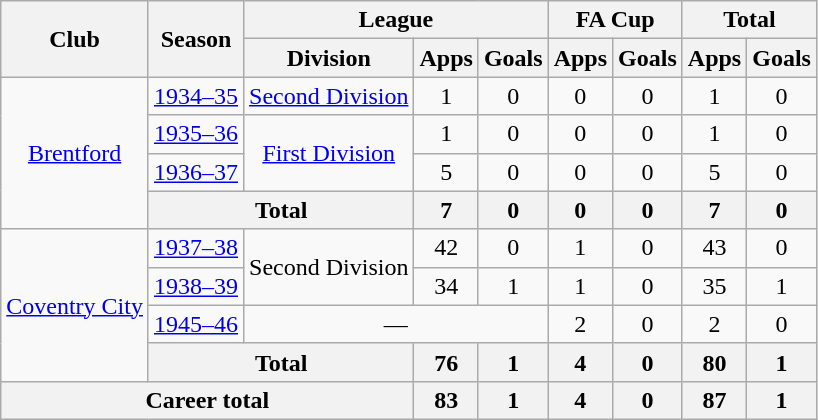<table class="wikitable" style="text-align: center;">
<tr>
<th rowspan="2">Club</th>
<th rowspan="2">Season</th>
<th colspan="3">League</th>
<th colspan="2">FA Cup</th>
<th colspan="2">Total</th>
</tr>
<tr>
<th>Division</th>
<th>Apps</th>
<th>Goals</th>
<th>Apps</th>
<th>Goals</th>
<th>Apps</th>
<th>Goals</th>
</tr>
<tr>
<td rowspan="4"><a href='#'>Brentford</a></td>
<td><a href='#'>1934–35</a></td>
<td><a href='#'>Second Division</a></td>
<td>1</td>
<td>0</td>
<td>0</td>
<td>0</td>
<td>1</td>
<td>0</td>
</tr>
<tr>
<td><a href='#'>1935–36</a></td>
<td rowspan="2"><a href='#'>First Division</a></td>
<td>1</td>
<td>0</td>
<td>0</td>
<td>0</td>
<td>1</td>
<td>0</td>
</tr>
<tr>
<td><a href='#'>1936–37</a></td>
<td>5</td>
<td>0</td>
<td>0</td>
<td>0</td>
<td>5</td>
<td>0</td>
</tr>
<tr>
<th colspan="2">Total</th>
<th>7</th>
<th>0</th>
<th>0</th>
<th>0</th>
<th>7</th>
<th>0</th>
</tr>
<tr>
<td rowspan="4"><a href='#'>Coventry City</a></td>
<td><a href='#'>1937–38</a></td>
<td rowspan="2">Second Division</td>
<td>42</td>
<td>0</td>
<td>1</td>
<td>0</td>
<td>43</td>
<td>0</td>
</tr>
<tr>
<td><a href='#'>1938–39</a></td>
<td>34</td>
<td>1</td>
<td>1</td>
<td>0</td>
<td>35</td>
<td>1</td>
</tr>
<tr>
<td><a href='#'>1945–46</a></td>
<td colspan="3">—</td>
<td>2</td>
<td>0</td>
<td>2</td>
<td>0</td>
</tr>
<tr>
<th colspan="2">Total</th>
<th>76</th>
<th>1</th>
<th>4</th>
<th>0</th>
<th>80</th>
<th>1</th>
</tr>
<tr>
<th colspan="3">Career total</th>
<th>83</th>
<th>1</th>
<th>4</th>
<th>0</th>
<th>87</th>
<th>1</th>
</tr>
</table>
